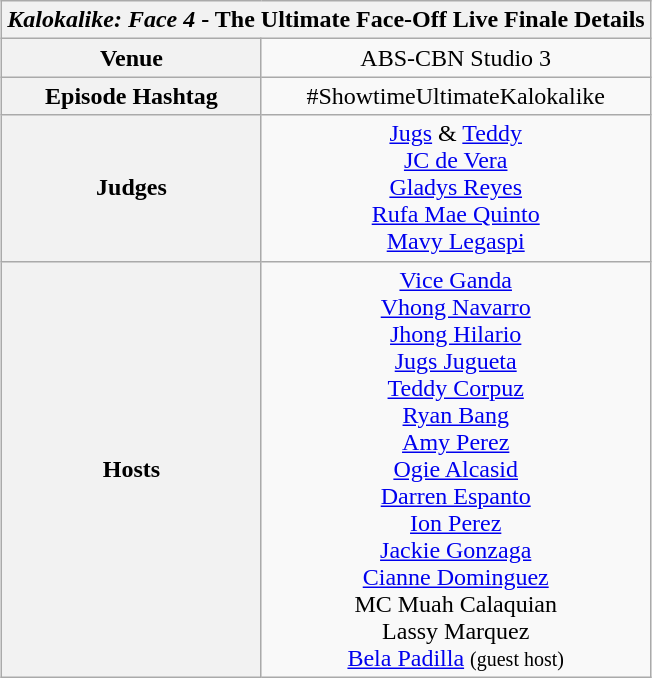<table class="wikitable collapsible" style="font-size:100%; text-align:center; margin:1em auto; text-align:center;" width:100%">
<tr>
<th colspan="2"><em>Kalokalike: Face 4</em> - The Ultimate Face-Off Live Finale Details</th>
</tr>
<tr>
<th width="40%">Venue</th>
<td width="60%">ABS-CBN Studio 3</td>
</tr>
<tr>
<th>Episode Hashtag</th>
<td>#ShowtimeUltimateKalokalike</td>
</tr>
<tr>
<th>Judges</th>
<td><a href='#'>Jugs</a> & <a href='#'>Teddy</a><br><a href='#'>JC de Vera</a><br><a href='#'>Gladys Reyes</a><br><a href='#'>Rufa Mae Quinto</a><br><a href='#'>Mavy Legaspi</a></td>
</tr>
<tr>
<th>Hosts</th>
<td><a href='#'>Vice Ganda</a><br><a href='#'>Vhong Navarro</a><br><a href='#'>Jhong Hilario</a><br><a href='#'>Jugs Jugueta</a><br><a href='#'>Teddy Corpuz</a><br><a href='#'>Ryan Bang</a><br><a href='#'>Amy Perez</a><br><a href='#'>Ogie Alcasid</a><br><a href='#'>Darren Espanto</a><br><a href='#'>Ion Perez</a><br><a href='#'>Jackie Gonzaga</a><br><a href='#'>Cianne Dominguez</a><br>MC Muah Calaquian<br>Lassy Marquez<br><a href='#'>Bela Padilla</a> <small>(guest host)</small></td>
</tr>
</table>
